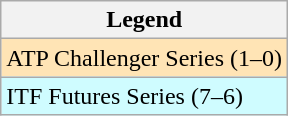<table class="wikitable">
<tr>
<th>Legend</th>
</tr>
<tr bgcolor="moccasin">
<td>ATP Challenger Series (1–0)</td>
</tr>
<tr bgcolor="CFFCFF">
<td>ITF Futures Series (7–6)</td>
</tr>
</table>
